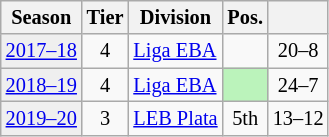<table class="wikitable" style="font-size:85%; text-align:center">
<tr>
<th>Season</th>
<th>Tier</th>
<th>Division</th>
<th>Pos.</th>
<th></th>
</tr>
<tr>
<td bgcolor=#efefef><a href='#'>2017–18</a></td>
<td>4</td>
<td align=left><a href='#'>Liga EBA</a></td>
<td></td>
<td>20–8</td>
</tr>
<tr>
<td bgcolor=#efefef><a href='#'>2018–19</a></td>
<td>4</td>
<td align=left><a href='#'>Liga EBA</a></td>
<td bgcolor=#BBF3BB></td>
<td>24–7</td>
</tr>
<tr>
<td bgcolor=#efefef><a href='#'>2019–20</a></td>
<td>3</td>
<td align=left><a href='#'>LEB Plata</a></td>
<td>5th</td>
<td>13–12</td>
</tr>
</table>
